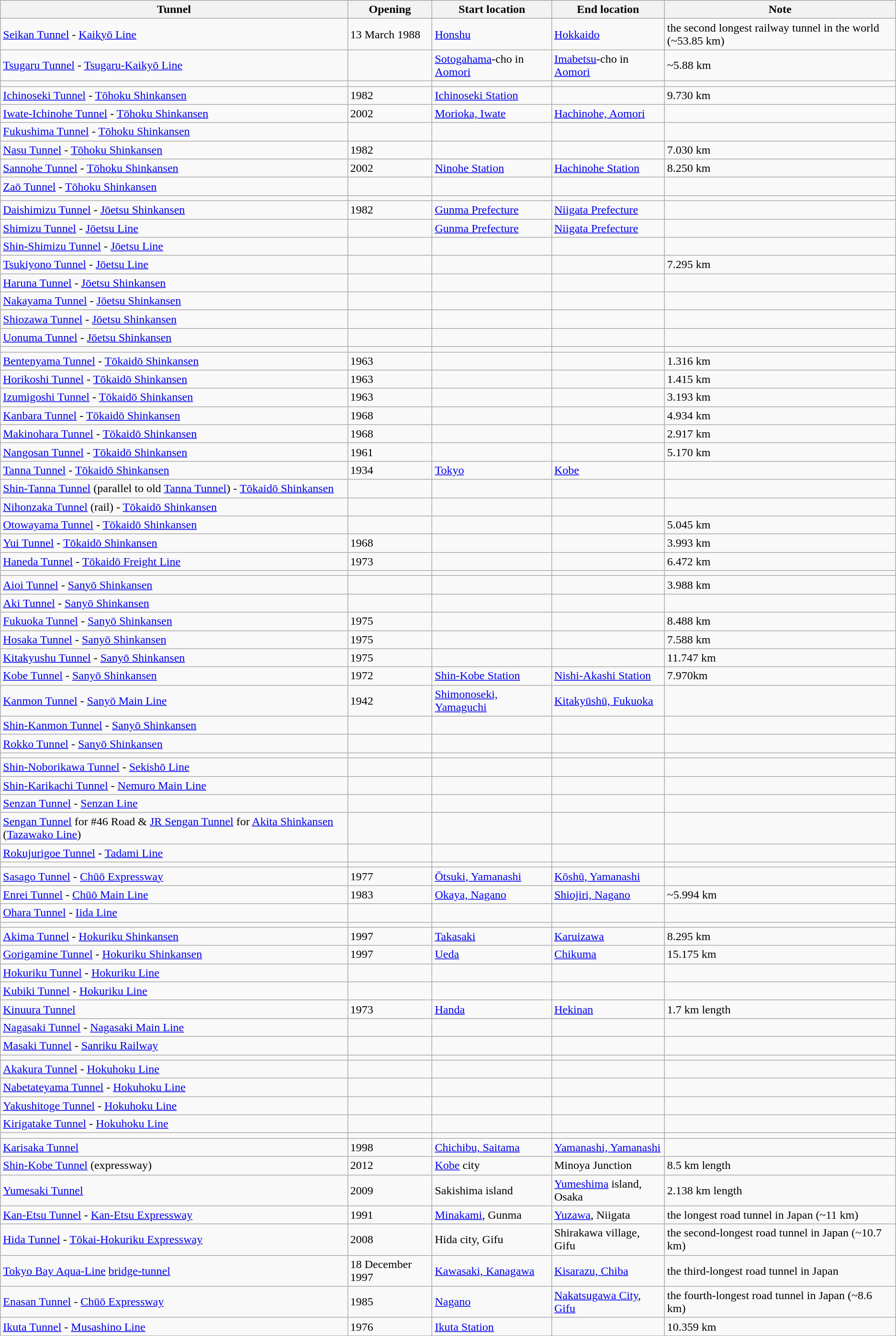<table class="wikitable sortable">
<tr>
<th>Tunnel</th>
<th>Opening</th>
<th>Start location</th>
<th>End location</th>
<th>Note</th>
</tr>
<tr>
<td><a href='#'>Seikan Tunnel</a> - <a href='#'>Kaikyō Line</a></td>
<td>13 March 1988</td>
<td><a href='#'>Honshu</a></td>
<td><a href='#'>Hokkaido</a></td>
<td>the second longest railway tunnel in the world (~53.85 km)</td>
</tr>
<tr>
<td><a href='#'>Tsugaru Tunnel</a> - <a href='#'>Tsugaru-Kaikyō Line</a></td>
<td></td>
<td><a href='#'>Sotogahama</a>-cho in <a href='#'>Aomori</a></td>
<td><a href='#'>Imabetsu</a>-cho in <a href='#'>Aomori</a></td>
<td>~5.88 km</td>
</tr>
<tr>
<td></td>
<td></td>
<td></td>
<td></td>
<td></td>
</tr>
<tr>
<td><a href='#'>Ichinoseki Tunnel</a> - <a href='#'>Tōhoku Shinkansen</a></td>
<td>1982</td>
<td><a href='#'>Ichinoseki Station</a></td>
<td></td>
<td>9.730 km</td>
</tr>
<tr>
<td><a href='#'>Iwate-Ichinohe Tunnel</a> - <a href='#'>Tōhoku Shinkansen</a></td>
<td>2002</td>
<td><a href='#'>Morioka, Iwate</a></td>
<td><a href='#'>Hachinohe, Aomori</a></td>
<td></td>
</tr>
<tr>
<td><a href='#'>Fukushima Tunnel</a> - <a href='#'>Tōhoku Shinkansen</a></td>
<td></td>
<td></td>
<td></td>
<td></td>
</tr>
<tr>
<td><a href='#'>Nasu Tunnel</a> - <a href='#'>Tōhoku Shinkansen</a></td>
<td>1982</td>
<td></td>
<td></td>
<td>7.030 km</td>
</tr>
<tr>
<td><a href='#'>Sannohe Tunnel</a> - <a href='#'>Tōhoku Shinkansen</a></td>
<td>2002</td>
<td><a href='#'>Ninohe Station</a></td>
<td><a href='#'>Hachinohe Station</a></td>
<td>8.250 km</td>
</tr>
<tr>
<td><a href='#'>Zaō Tunnel</a> - <a href='#'>Tōhoku Shinkansen</a></td>
<td></td>
<td></td>
<td></td>
<td></td>
</tr>
<tr>
<td></td>
<td></td>
<td></td>
<td></td>
<td></td>
</tr>
<tr>
<td><a href='#'>Daishimizu Tunnel</a> - <a href='#'>Jōetsu Shinkansen</a></td>
<td>1982</td>
<td><a href='#'>Gunma Prefecture</a></td>
<td><a href='#'>Niigata Prefecture</a></td>
<td></td>
</tr>
<tr>
<td><a href='#'>Shimizu Tunnel</a> - <a href='#'>Jōetsu Line</a></td>
<td></td>
<td><a href='#'>Gunma Prefecture</a></td>
<td><a href='#'>Niigata Prefecture</a></td>
<td></td>
</tr>
<tr>
<td><a href='#'>Shin-Shimizu Tunnel</a> - <a href='#'>Jōetsu Line</a></td>
<td></td>
<td></td>
<td></td>
<td></td>
</tr>
<tr>
<td><a href='#'>Tsukiyono Tunnel</a> - <a href='#'>Jōetsu Line</a></td>
<td></td>
<td></td>
<td></td>
<td>7.295 km</td>
</tr>
<tr>
<td><a href='#'>Haruna Tunnel</a> - <a href='#'>Jōetsu Shinkansen</a></td>
<td></td>
<td></td>
<td></td>
<td></td>
</tr>
<tr>
<td><a href='#'>Nakayama Tunnel</a> - <a href='#'>Jōetsu Shinkansen</a></td>
<td></td>
<td></td>
<td></td>
<td></td>
</tr>
<tr>
<td><a href='#'>Shiozawa Tunnel</a> - <a href='#'>Jōetsu Shinkansen</a></td>
<td></td>
<td></td>
<td></td>
<td></td>
</tr>
<tr>
<td><a href='#'>Uonuma Tunnel</a> - <a href='#'>Jōetsu Shinkansen</a></td>
<td></td>
<td></td>
<td></td>
<td></td>
</tr>
<tr>
<td></td>
<td></td>
<td></td>
<td></td>
<td></td>
</tr>
<tr>
<td><a href='#'>Bentenyama Tunnel</a> - <a href='#'>Tōkaidō Shinkansen</a></td>
<td>1963</td>
<td></td>
<td></td>
<td>1.316 km</td>
</tr>
<tr>
<td><a href='#'>Horikoshi Tunnel</a> - <a href='#'>Tōkaidō Shinkansen</a></td>
<td>1963</td>
<td></td>
<td></td>
<td>1.415 km</td>
</tr>
<tr>
<td><a href='#'>Izumigoshi Tunnel</a> - <a href='#'>Tōkaidō Shinkansen</a></td>
<td>1963</td>
<td></td>
<td></td>
<td>3.193 km</td>
</tr>
<tr>
<td><a href='#'>Kanbara  Tunnel</a> - <a href='#'>Tōkaidō Shinkansen</a></td>
<td>1968</td>
<td></td>
<td></td>
<td>4.934 km</td>
</tr>
<tr>
<td><a href='#'>Makinohara Tunnel</a> - <a href='#'>Tōkaidō Shinkansen</a></td>
<td>1968</td>
<td></td>
<td></td>
<td>2.917 km</td>
</tr>
<tr>
<td><a href='#'>Nangosan Tunnel</a> - <a href='#'>Tōkaidō Shinkansen</a></td>
<td>1961</td>
<td></td>
<td></td>
<td>5.170 km</td>
</tr>
<tr>
<td><a href='#'>Tanna Tunnel</a> - <a href='#'>Tōkaidō Shinkansen</a></td>
<td>1934</td>
<td><a href='#'>Tokyo</a></td>
<td><a href='#'>Kobe</a></td>
</tr>
<tr>
<td><a href='#'>Shin-Tanna Tunnel</a> (parallel to old <a href='#'>Tanna Tunnel</a>) - <a href='#'>Tōkaidō Shinkansen</a></td>
<td></td>
<td></td>
<td></td>
<td></td>
</tr>
<tr>
<td><a href='#'>Nihonzaka Tunnel</a> (rail) - <a href='#'>Tōkaidō Shinkansen</a></td>
<td></td>
<td></td>
<td></td>
<td></td>
</tr>
<tr>
<td><a href='#'>Otowayama  Tunnel</a> - <a href='#'>Tōkaidō Shinkansen</a></td>
<td></td>
<td></td>
<td></td>
<td>5.045 km</td>
</tr>
<tr>
<td><a href='#'>Yui Tunnel</a> - <a href='#'>Tōkaidō Shinkansen</a></td>
<td>1968</td>
<td></td>
<td></td>
<td>3.993 km</td>
</tr>
<tr>
<td><a href='#'>Haneda Tunnel</a> - <a href='#'>Tōkaidō Freight Line</a></td>
<td>1973</td>
<td></td>
<td></td>
<td>6.472 km</td>
</tr>
<tr>
<td></td>
<td></td>
<td></td>
<td></td>
<td></td>
</tr>
<tr>
<td><a href='#'>Aioi Tunnel</a> - <a href='#'>Sanyō Shinkansen</a></td>
<td></td>
<td></td>
<td></td>
<td>3.988 km</td>
</tr>
<tr>
<td><a href='#'>Aki Tunnel</a> - <a href='#'>Sanyō Shinkansen</a></td>
<td></td>
<td></td>
<td></td>
<td></td>
</tr>
<tr>
<td><a href='#'>Fukuoka Tunnel</a> - <a href='#'>Sanyō Shinkansen</a></td>
<td>1975</td>
<td></td>
<td></td>
<td>8.488 km</td>
</tr>
<tr>
<td><a href='#'>Hosaka Tunnel</a> - <a href='#'>Sanyō Shinkansen</a></td>
<td>1975</td>
<td></td>
<td></td>
<td>7.588 km</td>
</tr>
<tr>
<td><a href='#'>Kitakyushu Tunnel</a> - <a href='#'>Sanyō Shinkansen</a></td>
<td>1975</td>
<td></td>
<td></td>
<td>11.747 km</td>
</tr>
<tr>
<td><a href='#'>Kobe Tunnel</a> - <a href='#'>Sanyō Shinkansen</a></td>
<td>1972</td>
<td><a href='#'>Shin-Kobe Station</a></td>
<td><a href='#'>Nishi-Akashi Station</a></td>
<td>7.970km</td>
</tr>
<tr>
<td><a href='#'>Kanmon Tunnel</a> - <a href='#'>Sanyō Main Line</a></td>
<td>1942</td>
<td><a href='#'>Shimonoseki, Yamaguchi</a></td>
<td><a href='#'>Kitakyūshū, Fukuoka</a></td>
<td></td>
</tr>
<tr>
<td><a href='#'>Shin-Kanmon Tunnel</a> - <a href='#'>Sanyō Shinkansen</a></td>
<td></td>
<td></td>
<td></td>
<td></td>
</tr>
<tr>
<td><a href='#'>Rokko Tunnel</a> - <a href='#'>Sanyō Shinkansen</a></td>
<td></td>
<td></td>
<td></td>
<td></td>
</tr>
<tr>
<td></td>
<td></td>
<td></td>
<td></td>
<td></td>
</tr>
<tr>
<td><a href='#'>Shin-Noborikawa Tunnel</a> - <a href='#'>Sekishō Line</a></td>
<td></td>
<td></td>
<td></td>
<td></td>
</tr>
<tr>
<td><a href='#'>Shin-Karikachi Tunnel</a> - <a href='#'>Nemuro Main Line</a></td>
<td></td>
<td></td>
<td></td>
<td></td>
</tr>
<tr>
<td><a href='#'>Senzan Tunnel</a> - <a href='#'>Senzan Line</a></td>
<td></td>
<td></td>
<td></td>
<td></td>
</tr>
<tr>
<td><a href='#'>Sengan Tunnel</a> for #46 Road & <a href='#'>JR Sengan Tunnel</a> for <a href='#'>Akita Shinkansen</a> (<a href='#'>Tazawako Line</a>)</td>
<td></td>
<td></td>
<td></td>
<td></td>
</tr>
<tr>
<td><a href='#'>Rokujurigoe Tunnel</a> - <a href='#'>Tadami Line</a></td>
<td></td>
<td></td>
<td></td>
<td></td>
</tr>
<tr>
<td></td>
<td></td>
<td></td>
<td></td>
<td></td>
</tr>
<tr>
<td><a href='#'>Sasago Tunnel</a> - <a href='#'>Chūō Expressway</a></td>
<td>1977</td>
<td><a href='#'>Ōtsuki, Yamanashi</a></td>
<td><a href='#'>Kōshū, Yamanashi</a></td>
<td></td>
</tr>
<tr>
<td><a href='#'>Enrei Tunnel</a> - <a href='#'>Chūō Main Line</a></td>
<td>1983</td>
<td><a href='#'>Okaya, Nagano</a></td>
<td><a href='#'>Shiojiri, Nagano</a></td>
<td>~5.994 km</td>
</tr>
<tr>
<td><a href='#'>Ohara Tunnel</a> - <a href='#'>Iida Line</a></td>
<td></td>
<td></td>
<td></td>
<td></td>
</tr>
<tr>
<td></td>
<td></td>
<td></td>
<td></td>
<td></td>
</tr>
<tr>
<td><a href='#'>Akima Tunnel</a> - <a href='#'>Hokuriku Shinkansen</a></td>
<td>1997</td>
<td><a href='#'>Takasaki</a></td>
<td><a href='#'>Karuizawa</a></td>
<td>8.295 km</td>
</tr>
<tr>
<td><a href='#'>Gorigamine Tunnel</a> - <a href='#'>Hokuriku Shinkansen</a></td>
<td>1997</td>
<td><a href='#'>Ueda</a></td>
<td><a href='#'>Chikuma</a></td>
<td>15.175 km</td>
</tr>
<tr>
<td><a href='#'>Hokuriku Tunnel</a> - <a href='#'>Hokuriku Line</a></td>
<td></td>
<td></td>
<td></td>
<td></td>
</tr>
<tr>
<td><a href='#'>Kubiki Tunnel</a> - <a href='#'>Hokuriku Line</a></td>
<td></td>
<td></td>
<td></td>
<td></td>
</tr>
<tr>
<td><a href='#'>Kinuura Tunnel</a></td>
<td>1973</td>
<td><a href='#'>Handa</a></td>
<td><a href='#'>Hekinan</a></td>
<td>1.7 km length</td>
</tr>
<tr>
<td><a href='#'>Nagasaki Tunnel</a> - <a href='#'>Nagasaki Main Line</a></td>
<td></td>
<td></td>
<td></td>
<td></td>
</tr>
<tr>
<td><a href='#'>Masaki Tunnel</a> - <a href='#'>Sanriku Railway</a></td>
<td></td>
<td></td>
<td></td>
<td></td>
</tr>
<tr>
<td></td>
<td></td>
<td></td>
<td></td>
<td></td>
</tr>
<tr>
<td><a href='#'>Akakura Tunnel</a> - <a href='#'>Hokuhoku Line</a></td>
<td></td>
<td></td>
<td></td>
<td></td>
</tr>
<tr>
<td><a href='#'>Nabetateyama Tunnel</a> - <a href='#'>Hokuhoku Line</a></td>
<td></td>
<td></td>
<td></td>
<td></td>
</tr>
<tr>
<td><a href='#'>Yakushitoge Tunnel</a> - <a href='#'>Hokuhoku Line</a></td>
<td></td>
<td></td>
<td></td>
<td></td>
</tr>
<tr>
<td><a href='#'>Kirigatake Tunnel</a> - <a href='#'>Hokuhoku Line</a></td>
<td></td>
<td></td>
<td></td>
<td></td>
</tr>
<tr>
<td></td>
<td></td>
<td></td>
<td></td>
<td></td>
</tr>
<tr>
<td><a href='#'>Karisaka Tunnel</a></td>
<td>1998</td>
<td><a href='#'>Chichibu, Saitama</a></td>
<td><a href='#'>Yamanashi, Yamanashi</a></td>
<td></td>
</tr>
<tr>
<td><a href='#'>Shin-Kobe Tunnel</a> (expressway)</td>
<td>2012</td>
<td><a href='#'>Kobe</a> city</td>
<td>Minoya Junction</td>
<td>8.5 km length</td>
</tr>
<tr>
<td><a href='#'>Yumesaki Tunnel</a></td>
<td>2009</td>
<td>Sakishima island</td>
<td><a href='#'>Yumeshima</a> island, Osaka</td>
<td>2.138 km length</td>
</tr>
<tr>
<td><a href='#'>Kan-Etsu Tunnel</a> - <a href='#'>Kan-Etsu Expressway</a></td>
<td>1991</td>
<td><a href='#'>Minakami</a>, Gunma</td>
<td><a href='#'>Yuzawa</a>, Niigata</td>
<td>the longest road tunnel in Japan (~11 km)</td>
</tr>
<tr>
<td><a href='#'>Hida Tunnel</a> - <a href='#'>Tōkai-Hokuriku Expressway</a></td>
<td>2008</td>
<td>Hida city, Gifu</td>
<td>Shirakawa village, Gifu</td>
<td>the second-longest road tunnel in Japan (~10.7 km)</td>
</tr>
<tr>
<td><a href='#'>Tokyo Bay Aqua-Line</a> <a href='#'>bridge-tunnel</a></td>
<td>18 December 1997</td>
<td><a href='#'>Kawasaki, Kanagawa</a></td>
<td><a href='#'>Kisarazu, Chiba</a></td>
<td>the third-longest road tunnel in Japan</td>
</tr>
<tr>
<td><a href='#'>Enasan Tunnel</a> - <a href='#'>Chūō Expressway</a></td>
<td>1985</td>
<td><a href='#'>Nagano</a></td>
<td><a href='#'>Nakatsugawa City</a>, <a href='#'>Gifu</a></td>
<td>the fourth-longest road tunnel in Japan (~8.6 km)</td>
</tr>
<tr>
<td><a href='#'>Ikuta Tunnel</a> - <a href='#'>Musashino Line</a></td>
<td>1976</td>
<td><a href='#'>Ikuta Station</a></td>
<td></td>
<td>10.359 km</td>
</tr>
</table>
